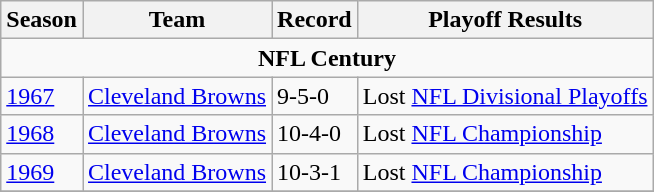<table class="wikitable">
<tr>
<th>Season</th>
<th>Team</th>
<th>Record</th>
<th>Playoff Results</th>
</tr>
<tr>
<td colspan="4" align="center"><strong>NFL Century</strong></td>
</tr>
<tr>
<td><a href='#'>1967</a></td>
<td><a href='#'>Cleveland Browns</a></td>
<td>9-5-0</td>
<td>Lost <a href='#'>NFL Divisional Playoffs</a></td>
</tr>
<tr>
<td><a href='#'>1968</a></td>
<td><a href='#'>Cleveland Browns</a></td>
<td>10-4-0</td>
<td>Lost <a href='#'>NFL Championship</a></td>
</tr>
<tr>
<td><a href='#'>1969</a></td>
<td><a href='#'>Cleveland Browns</a></td>
<td>10-3-1</td>
<td>Lost <a href='#'>NFL Championship</a></td>
</tr>
<tr>
</tr>
</table>
